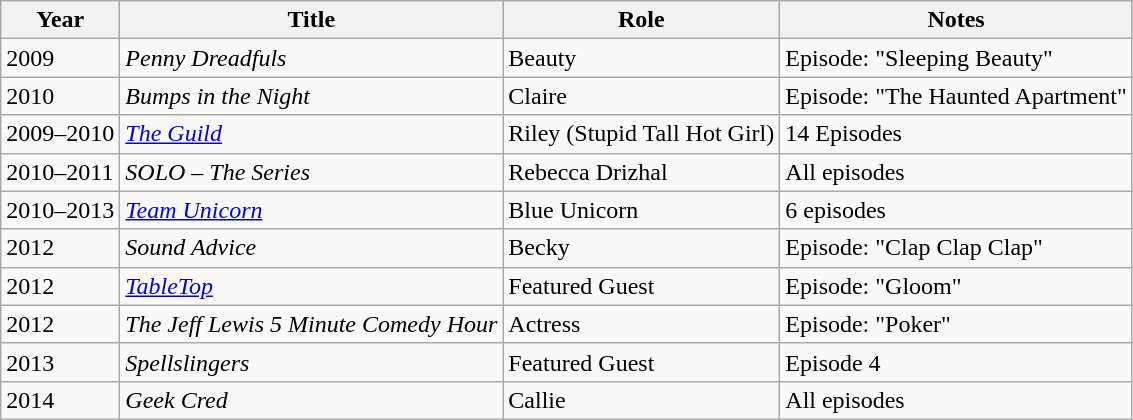<table class="wikitable sortable">
<tr>
<th>Year</th>
<th>Title</th>
<th class="unsortable">Role</th>
<th class="unsortable">Notes</th>
</tr>
<tr>
<td>2009</td>
<td><em>Penny Dreadfuls</em></td>
<td>Beauty</td>
<td>Episode: "Sleeping Beauty"</td>
</tr>
<tr>
<td>2010</td>
<td><em>Bumps in the Night</em></td>
<td>Claire</td>
<td>Episode: "The Haunted Apartment"</td>
</tr>
<tr>
<td>2009–2010</td>
<td><em><a href='#'>The Guild</a></em></td>
<td>Riley (Stupid Tall Hot Girl)</td>
<td>14 Episodes</td>
</tr>
<tr>
<td>2010–2011</td>
<td><em>SOLO – The Series</em></td>
<td>Rebecca Drizhal</td>
<td>All episodes</td>
</tr>
<tr>
<td>2010–2013</td>
<td><em><a href='#'>Team Unicorn</a></em></td>
<td>Blue Unicorn</td>
<td>6 episodes</td>
</tr>
<tr>
<td>2012</td>
<td><em>Sound Advice</em></td>
<td>Becky</td>
<td>Episode: "Clap Clap Clap"</td>
</tr>
<tr>
<td>2012</td>
<td><em><a href='#'>TableTop</a></em></td>
<td>Featured Guest</td>
<td>Episode: "Gloom"</td>
</tr>
<tr>
<td>2012</td>
<td><em>The Jeff Lewis 5 Minute Comedy Hour</em></td>
<td>Actress</td>
<td>Episode: "Poker"</td>
</tr>
<tr>
<td>2013</td>
<td><em>Spellslingers</em></td>
<td>Featured Guest</td>
<td>Episode 4</td>
</tr>
<tr>
<td>2014</td>
<td><em>Geek Cred</em></td>
<td>Callie</td>
<td>All episodes</td>
</tr>
</table>
